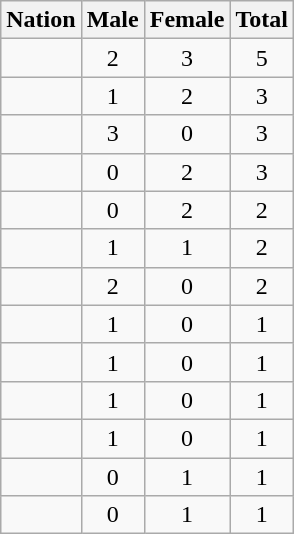<table class="wikitable sortable" style="text-align:center;">
<tr>
<th>Nation</th>
<th>Male</th>
<th>Female</th>
<th>Total</th>
</tr>
<tr>
<td align=left></td>
<td>2</td>
<td>3</td>
<td>5</td>
</tr>
<tr>
<td align=left></td>
<td>1</td>
<td>2</td>
<td>3</td>
</tr>
<tr>
<td align=left></td>
<td>3</td>
<td>0</td>
<td>3</td>
</tr>
<tr>
<td align=left></td>
<td>0</td>
<td>2</td>
<td>3</td>
</tr>
<tr>
<td align=left></td>
<td>0</td>
<td>2</td>
<td>2</td>
</tr>
<tr>
<td align=left></td>
<td>1</td>
<td>1</td>
<td>2</td>
</tr>
<tr>
<td align=left></td>
<td>2</td>
<td>0</td>
<td>2</td>
</tr>
<tr>
<td align=left></td>
<td>1</td>
<td>0</td>
<td>1</td>
</tr>
<tr>
<td align=left></td>
<td>1</td>
<td>0</td>
<td>1</td>
</tr>
<tr>
<td align=left></td>
<td>1</td>
<td>0</td>
<td>1</td>
</tr>
<tr>
<td align=left></td>
<td>1</td>
<td>0</td>
<td>1</td>
</tr>
<tr>
<td align=left></td>
<td>0</td>
<td>1</td>
<td>1</td>
</tr>
<tr>
<td align=left></td>
<td>0</td>
<td>1</td>
<td>1</td>
</tr>
</table>
